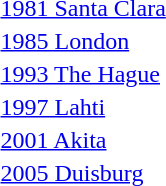<table>
<tr>
<td><a href='#'>1981 Santa Clara</a></td>
<td></td>
<td></td>
<td></td>
</tr>
<tr>
<td><a href='#'>1985 London</a></td>
<td></td>
<td></td>
<td></td>
</tr>
<tr>
<td><a href='#'>1993 The Hague</a></td>
<td></td>
<td></td>
<td></td>
</tr>
<tr>
<td><a href='#'>1997 Lahti</a></td>
<td></td>
<td></td>
<td></td>
</tr>
<tr>
<td><a href='#'>2001 Akita</a></td>
<td></td>
<td></td>
<td></td>
</tr>
<tr>
<td><a href='#'>2005 Duisburg</a></td>
<td></td>
<td></td>
<td></td>
</tr>
</table>
